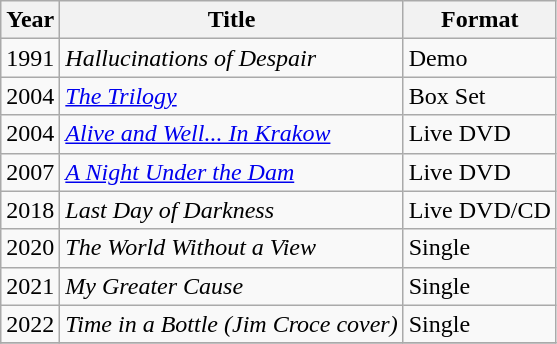<table class="wikitable">
<tr>
<th>Year</th>
<th>Title</th>
<th>Format</th>
</tr>
<tr>
<td>1991</td>
<td><em>Hallucinations of Despair</em></td>
<td>Demo</td>
</tr>
<tr>
<td>2004</td>
<td><em><a href='#'>The Trilogy</a></em></td>
<td>Box Set</td>
</tr>
<tr>
<td>2004</td>
<td><em><a href='#'>Alive and Well... In Krakow</a></em></td>
<td>Live DVD</td>
</tr>
<tr>
<td>2007</td>
<td><em><a href='#'>A Night Under the Dam</a></em></td>
<td>Live DVD</td>
</tr>
<tr>
<td>2018</td>
<td><em>Last Day of Darkness</em></td>
<td>Live DVD/CD</td>
</tr>
<tr>
<td>2020</td>
<td><em>The World Without a View</em></td>
<td>Single</td>
</tr>
<tr>
<td>2021</td>
<td><em>My Greater Cause</em></td>
<td>Single</td>
</tr>
<tr>
<td>2022</td>
<td><em>Time in a Bottle (Jim Croce cover)</em></td>
<td>Single</td>
</tr>
<tr>
</tr>
</table>
